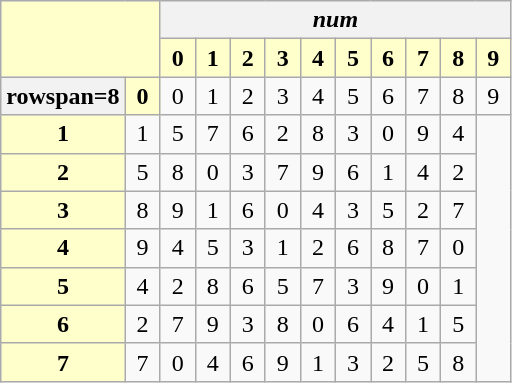<table class="wikitable" style="text-align:center">
<tr valign="middle">
<th rowspan=2 colspan=2 style="background:#ffc"></th>
<th colspan=10><em>num</em></th>
</tr>
<tr valign="middle">
<th style="background:#ffc; width:1em">0</th>
<th style="background:#ffc; width:1em">1</th>
<th style="background:#ffc; width:1em">2</th>
<th style="background:#ffc; width:1em">3</th>
<th style="background:#ffc; width:1em">4</th>
<th style="background:#ffc; width:1em">5</th>
<th style="background:#ffc; width:1em">6</th>
<th style="background:#ffc; width:1em">7</th>
<th style="background:#ffc; width:1em">8</th>
<th style="background:#ffc; width:1em">9</th>
</tr>
<tr valign="middle">
<th>rowspan=8 </th>
<th style="background:#ffc; width:1em">0</th>
<td>0</td>
<td>1</td>
<td>2</td>
<td>3</td>
<td>4</td>
<td>5</td>
<td>6</td>
<td>7</td>
<td>8</td>
<td>9</td>
</tr>
<tr valign="bottom">
<th style="background:#ffc">1</th>
<td>1</td>
<td>5</td>
<td>7</td>
<td>6</td>
<td>2</td>
<td>8</td>
<td>3</td>
<td>0</td>
<td>9</td>
<td>4</td>
</tr>
<tr valign="bottom">
<th style="background:#ffc">2</th>
<td>5</td>
<td>8</td>
<td>0</td>
<td>3</td>
<td>7</td>
<td>9</td>
<td>6</td>
<td>1</td>
<td>4</td>
<td>2</td>
</tr>
<tr valign="bottom">
<th style="background:#ffc">3</th>
<td>8</td>
<td>9</td>
<td>1</td>
<td>6</td>
<td>0</td>
<td>4</td>
<td>3</td>
<td>5</td>
<td>2</td>
<td>7</td>
</tr>
<tr valign="bottom">
<th style="background:#ffc">4</th>
<td>9</td>
<td>4</td>
<td>5</td>
<td>3</td>
<td>1</td>
<td>2</td>
<td>6</td>
<td>8</td>
<td>7</td>
<td>0</td>
</tr>
<tr valign="bottom">
<th style="background:#ffc">5</th>
<td>4</td>
<td>2</td>
<td>8</td>
<td>6</td>
<td>5</td>
<td>7</td>
<td>3</td>
<td>9</td>
<td>0</td>
<td>1</td>
</tr>
<tr valign="bottom">
<th style="background:#ffc">6</th>
<td>2</td>
<td>7</td>
<td>9</td>
<td>3</td>
<td>8</td>
<td>0</td>
<td>6</td>
<td>4</td>
<td>1</td>
<td>5</td>
</tr>
<tr valign="bottom">
<th style="background:#ffc">7</th>
<td>7</td>
<td>0</td>
<td>4</td>
<td>6</td>
<td>9</td>
<td>1</td>
<td>3</td>
<td>2</td>
<td>5</td>
<td>8</td>
</tr>
</table>
